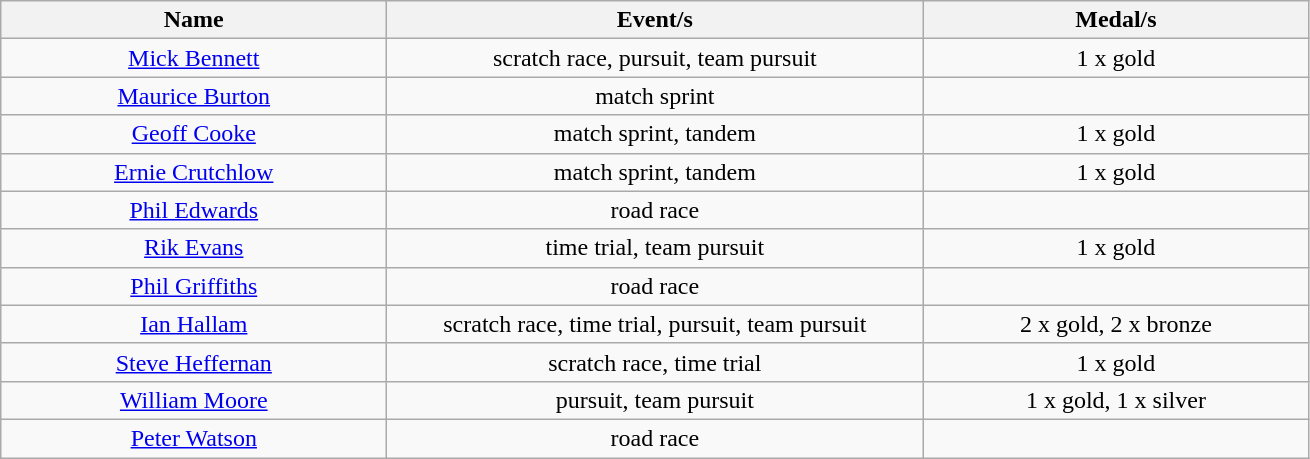<table class="wikitable" style="text-align: center">
<tr>
<th width=250>Name</th>
<th width=350>Event/s</th>
<th width=250>Medal/s</th>
</tr>
<tr>
<td><a href='#'>Mick Bennett</a></td>
<td>scratch race, pursuit, team pursuit</td>
<td>1 x gold</td>
</tr>
<tr>
<td><a href='#'>Maurice Burton</a></td>
<td>match sprint</td>
<td></td>
</tr>
<tr>
<td><a href='#'>Geoff Cooke</a></td>
<td>match sprint, tandem</td>
<td>1 x gold</td>
</tr>
<tr>
<td><a href='#'>Ernie Crutchlow</a></td>
<td>match sprint, tandem</td>
<td>1 x gold</td>
</tr>
<tr>
<td><a href='#'>Phil Edwards</a></td>
<td>road race</td>
<td></td>
</tr>
<tr>
<td><a href='#'>Rik Evans</a></td>
<td>time trial, team pursuit</td>
<td>1 x gold</td>
</tr>
<tr>
<td><a href='#'>Phil Griffiths</a></td>
<td>road race</td>
<td></td>
</tr>
<tr>
<td><a href='#'>Ian Hallam</a></td>
<td>scratch race, time trial, pursuit, team pursuit</td>
<td>2 x gold, 2 x bronze</td>
</tr>
<tr>
<td><a href='#'>Steve Heffernan</a></td>
<td>scratch race, time trial</td>
<td>1 x gold</td>
</tr>
<tr>
<td><a href='#'>William Moore</a></td>
<td>pursuit, team pursuit</td>
<td>1 x gold, 1 x silver</td>
</tr>
<tr>
<td><a href='#'>Peter Watson</a></td>
<td>road race</td>
<td></td>
</tr>
</table>
